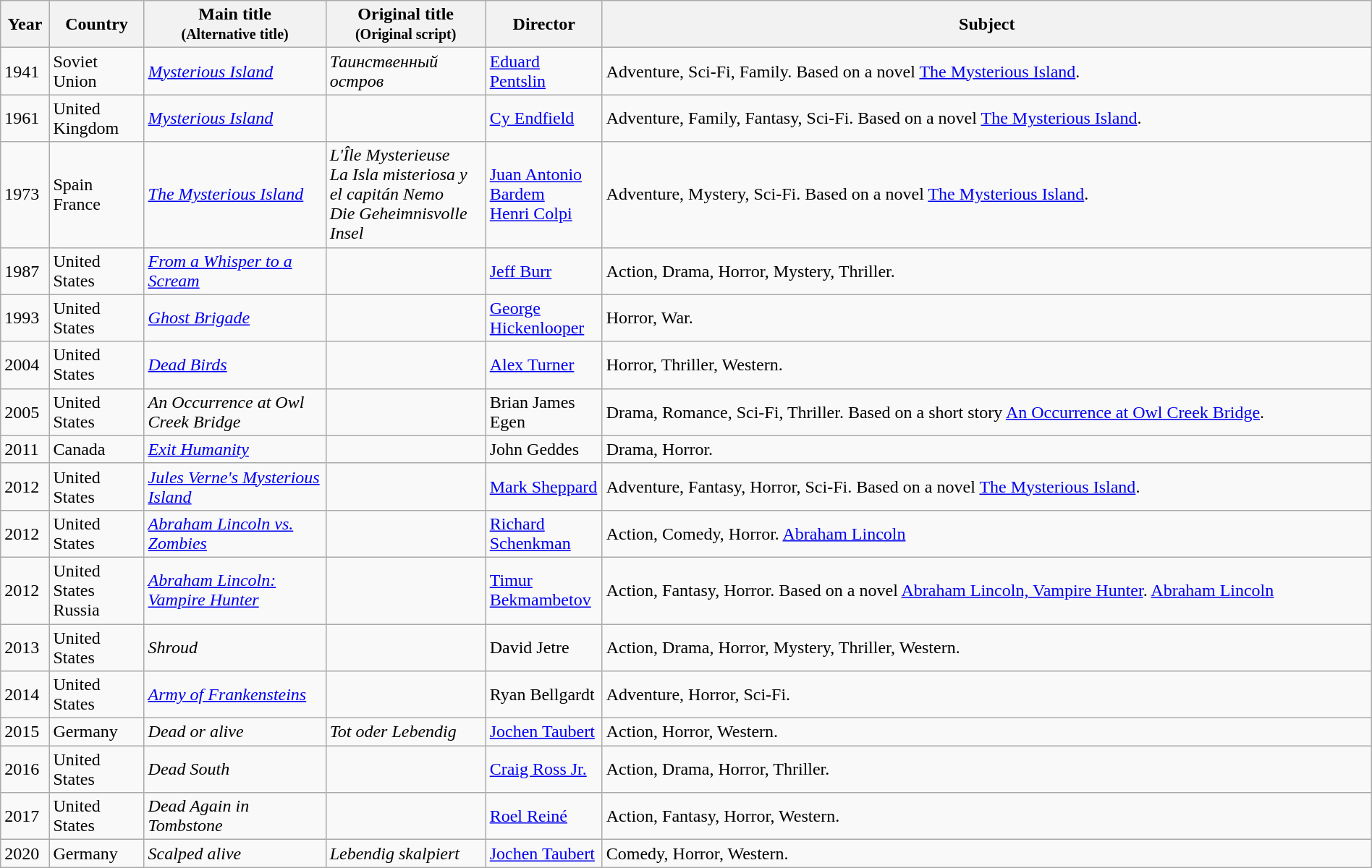<table class="wikitable sortable" style="width:100%;">
<tr>
<th>Year</th>
<th width= 80>Country</th>
<th class="unsortable" style="width:160px;">Main title<br><small>(Alternative title)</small></th>
<th class="unsortable" style="width:140px;">Original title<br><small>(Original script)</small></th>
<th width=100>Director</th>
<th class="unsortable">Subject</th>
</tr>
<tr>
<td>1941</td>
<td>Soviet Union</td>
<td><em><a href='#'>Mysterious Island</a></em></td>
<td><em>Таинственный остров</em></td>
<td><a href='#'>Eduard Pentslin</a></td>
<td>Adventure, Sci-Fi, Family. Based on a novel <a href='#'>The Mysterious Island</a>.</td>
</tr>
<tr>
<td>1961</td>
<td>United Kingdom</td>
<td><em><a href='#'>Mysterious Island</a></em></td>
<td></td>
<td><a href='#'>Cy Endfield</a></td>
<td>Adventure, Family, Fantasy, Sci-Fi. Based on a novel <a href='#'>The Mysterious Island</a>.</td>
</tr>
<tr>
<td>1973</td>
<td>Spain<br>France</td>
<td><em><a href='#'>The Mysterious Island</a></em></td>
<td><em>L'Île Mysterieuse</em><br><em>La Isla misteriosa y el capitán Nemo</em><br><em>Die Geheimnisvolle Insel</em></td>
<td><a href='#'>Juan Antonio Bardem</a><br><a href='#'>Henri Colpi</a></td>
<td>Adventure, Mystery, Sci-Fi. Based on a novel <a href='#'>The Mysterious Island</a>.</td>
</tr>
<tr>
<td>1987</td>
<td>United States</td>
<td><em><a href='#'>From a Whisper to a Scream</a></em></td>
<td></td>
<td><a href='#'>Jeff Burr</a></td>
<td>Action, Drama, Horror, Mystery, Thriller.</td>
</tr>
<tr>
<td>1993</td>
<td>United States</td>
<td><em><a href='#'>Ghost Brigade</a></em></td>
<td></td>
<td><a href='#'>George Hickenlooper</a></td>
<td>Horror, War.</td>
</tr>
<tr>
<td>2004</td>
<td>United States</td>
<td><em><a href='#'>Dead Birds</a></em></td>
<td></td>
<td><a href='#'>Alex Turner</a></td>
<td>Horror, Thriller, Western.</td>
</tr>
<tr>
<td>2005</td>
<td>United States</td>
<td><em>An Occurrence at Owl Creek Bridge</em></td>
<td></td>
<td>Brian James Egen</td>
<td>Drama, Romance, Sci-Fi, Thriller. Based on a short story <a href='#'>An Occurrence at Owl Creek Bridge</a>.</td>
</tr>
<tr>
<td>2011</td>
<td>Canada</td>
<td><em><a href='#'>Exit Humanity</a></em></td>
<td></td>
<td>John Geddes</td>
<td>Drama, Horror.</td>
</tr>
<tr>
<td>2012</td>
<td>United States</td>
<td><em><a href='#'>Jules Verne's Mysterious Island</a></em></td>
<td></td>
<td><a href='#'>Mark Sheppard</a></td>
<td>Adventure, Fantasy, Horror, Sci-Fi. Based on a novel <a href='#'>The Mysterious Island</a>.</td>
</tr>
<tr>
<td>2012</td>
<td>United States</td>
<td><em><a href='#'>Abraham Lincoln vs. Zombies</a></em></td>
<td></td>
<td><a href='#'>Richard Schenkman</a></td>
<td>Action, Comedy, Horror. <a href='#'>Abraham Lincoln</a></td>
</tr>
<tr>
<td>2012</td>
<td>United States<br>Russia</td>
<td><em><a href='#'>Abraham Lincoln: Vampire Hunter</a></em></td>
<td></td>
<td><a href='#'>Timur Bekmambetov</a></td>
<td>Action, Fantasy, Horror. Based on a novel <a href='#'>Abraham Lincoln, Vampire Hunter</a>. <a href='#'>Abraham Lincoln</a></td>
</tr>
<tr>
<td>2013</td>
<td>United States</td>
<td><em>Shroud</em></td>
<td></td>
<td>David Jetre</td>
<td>Action, Drama, Horror, Mystery, Thriller, Western.</td>
</tr>
<tr>
<td>2014</td>
<td>United States</td>
<td><em><a href='#'>Army of Frankensteins</a></em></td>
<td></td>
<td>Ryan Bellgardt</td>
<td>Adventure, Horror, Sci-Fi.</td>
</tr>
<tr>
<td>2015</td>
<td>Germany</td>
<td><em>Dead or alive</em></td>
<td><em>Tot oder Lebendig</em></td>
<td><a href='#'>Jochen Taubert</a></td>
<td>Action, Horror, Western.</td>
</tr>
<tr>
<td>2016</td>
<td>United States</td>
<td><em>Dead South</em></td>
<td></td>
<td><a href='#'>Craig Ross Jr.</a></td>
<td>Action, Drama, Horror, Thriller.</td>
</tr>
<tr>
<td>2017</td>
<td>United States</td>
<td><em>Dead Again in Tombstone</em></td>
<td></td>
<td><a href='#'>Roel Reiné</a></td>
<td>Action, Fantasy, Horror, Western.</td>
</tr>
<tr>
<td>2020</td>
<td>Germany</td>
<td><em>Scalped alive</em></td>
<td><em>Lebendig skalpiert</em></td>
<td><a href='#'>Jochen Taubert</a></td>
<td>Comedy, Horror, Western.</td>
</tr>
</table>
